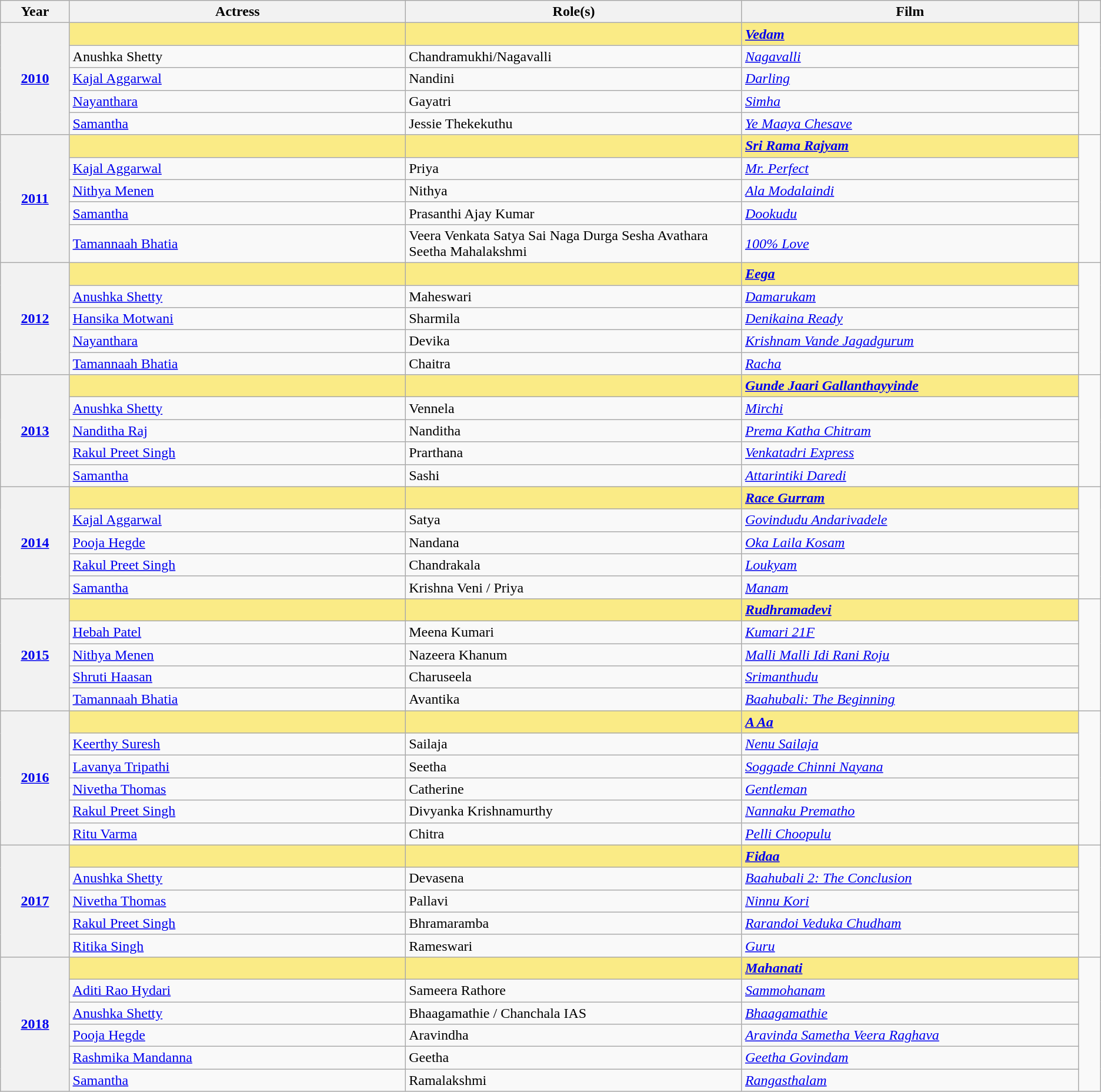<table class="wikitable sortable">
<tr>
<th scope="col" style="width:3%;">Year</th>
<th scope="col" style="width:15%;">Actress</th>
<th scope="col" style="width:15%;">Role(s)</th>
<th scope="col" style="width:15%;">Film</th>
<th scope="col" style="width:1%;" class="unsortable"></th>
</tr>
<tr>
<th rowspan="5" scope="row" style="text-align:center"><a href='#'>2010</a></th>
<td style="background:#FAEB86;"><strong> </strong></td>
<td style="background:#FAEB86;"><strong></strong></td>
<td style="background:#FAEB86;"><em><a href='#'><strong>Vedam</strong></a></em></td>
<td rowspan="5" style="text-align:center;"></td>
</tr>
<tr>
<td>Anushka Shetty</td>
<td>Chandramukhi/Nagavalli</td>
<td><em><a href='#'>Nagavalli</a></em></td>
</tr>
<tr>
<td><a href='#'>Kajal Aggarwal</a></td>
<td>Nandini</td>
<td><em><a href='#'>Darling</a></em></td>
</tr>
<tr>
<td><a href='#'>Nayanthara</a></td>
<td>Gayatri</td>
<td><em><a href='#'>Simha</a></em></td>
</tr>
<tr>
<td><a href='#'>Samantha</a></td>
<td>Jessie Thekekuthu</td>
<td><em><a href='#'>Ye Maaya Chesave</a></em></td>
</tr>
<tr>
<th rowspan="5" scope="row" style="text-align:center"><a href='#'>2011</a></th>
<td style="background:#FAEB86;"><strong> </strong></td>
<td style="background:#FAEB86;"><strong></strong></td>
<td style="background:#FAEB86;"><strong><em><a href='#'>Sri Rama Rajyam</a></em></strong></td>
<td rowspan="5" style="text-align:center;"></td>
</tr>
<tr>
<td><a href='#'>Kajal Aggarwal</a></td>
<td>Priya</td>
<td><em><a href='#'>Mr. Perfect</a></em></td>
</tr>
<tr>
<td><a href='#'>Nithya Menen</a></td>
<td>Nithya</td>
<td><em><a href='#'>Ala Modalaindi</a></em></td>
</tr>
<tr>
<td><a href='#'>Samantha</a></td>
<td>Prasanthi Ajay Kumar</td>
<td><em><a href='#'>Dookudu</a></em></td>
</tr>
<tr>
<td><a href='#'>Tamannaah Bhatia</a></td>
<td>Veera Venkata Satya Sai Naga Durga Sesha Avathara Seetha Mahalakshmi</td>
<td><em><a href='#'>100% Love</a></em></td>
</tr>
<tr>
<th rowspan="5" scope="row" style="text-align:center"><a href='#'>2012</a></th>
<td style="background:#FAEB86;"><strong> </strong></td>
<td style="background:#FAEB86;"><strong></strong></td>
<td style="background:#FAEB86;"><strong><em><a href='#'>Eega</a></em></strong></td>
<td rowspan="5" style="text-align:center;"></td>
</tr>
<tr>
<td><a href='#'>Anushka Shetty</a></td>
<td>Maheswari</td>
<td><em><a href='#'>Damarukam</a></em></td>
</tr>
<tr>
<td><a href='#'>Hansika Motwani</a></td>
<td>Sharmila</td>
<td><em><a href='#'>Denikaina Ready</a></em></td>
</tr>
<tr>
<td><a href='#'>Nayanthara</a></td>
<td>Devika</td>
<td><em><a href='#'>Krishnam Vande Jagadgurum</a></em></td>
</tr>
<tr>
<td><a href='#'>Tamannaah Bhatia</a></td>
<td>Chaitra</td>
<td><em><a href='#'>Racha</a></em></td>
</tr>
<tr>
<th rowspan="5" scope="row" style="text-align:center"><a href='#'>2013</a></th>
<td style="background:#FAEB86;"><strong> </strong></td>
<td style="background:#FAEB86;"><strong></strong></td>
<td style="background:#FAEB86;"><strong><em><a href='#'>Gunde Jaari Gallanthayyinde</a></em></strong></td>
<td rowspan="5" style="text-align:center;"></td>
</tr>
<tr>
<td><a href='#'>Anushka Shetty</a></td>
<td>Vennela</td>
<td><em><a href='#'>Mirchi</a></em></td>
</tr>
<tr>
<td><a href='#'>Nanditha Raj</a></td>
<td>Nanditha</td>
<td><em><a href='#'>Prema Katha Chitram</a></em></td>
</tr>
<tr>
<td><a href='#'>Rakul Preet Singh</a></td>
<td>Prarthana</td>
<td><em><a href='#'>Venkatadri Express</a></em></td>
</tr>
<tr>
<td><a href='#'>Samantha</a></td>
<td>Sashi</td>
<td><em><a href='#'>Attarintiki Daredi</a></em></td>
</tr>
<tr>
<th rowspan="5" scope="row" style="text-align:center"><a href='#'>2014</a></th>
<td style="background:#FAEB86;"><strong> </strong></td>
<td style="background:#FAEB86;"><strong></strong></td>
<td style="background:#FAEB86;"><strong><em><a href='#'>Race Gurram</a></em></strong></td>
<td rowspan="5" style="text-align:center;"></td>
</tr>
<tr>
<td><a href='#'>Kajal Aggarwal</a></td>
<td>Satya</td>
<td><em><a href='#'>Govindudu Andarivadele</a></em></td>
</tr>
<tr>
<td><a href='#'>Pooja Hegde</a></td>
<td>Nandana</td>
<td><em><a href='#'>Oka Laila Kosam</a></em></td>
</tr>
<tr>
<td><a href='#'>Rakul Preet Singh</a></td>
<td>Chandrakala</td>
<td><em><a href='#'>Loukyam</a></em></td>
</tr>
<tr>
<td><a href='#'>Samantha</a></td>
<td>Krishna Veni / Priya</td>
<td><em><a href='#'>Manam</a></em></td>
</tr>
<tr>
<th rowspan="5" scope="row" style="text-align:center"><a href='#'>2015</a></th>
<td style="background:#FAEB86;"><strong> </strong></td>
<td style="background:#FAEB86;"><strong></strong></td>
<td style="background:#FAEB86;"><em><a href='#'><strong>Rudhramadevi</strong></a></em></td>
<td rowspan="5" style="text-align:center;"></td>
</tr>
<tr>
<td><a href='#'>Hebah Patel</a></td>
<td>Meena Kumari</td>
<td><em><a href='#'>Kumari 21F</a></em></td>
</tr>
<tr>
<td><a href='#'>Nithya Menen</a></td>
<td>Nazeera Khanum</td>
<td><em><a href='#'>Malli Malli Idi Rani Roju</a></em></td>
</tr>
<tr>
<td><a href='#'>Shruti Haasan</a></td>
<td>Charuseela</td>
<td><em><a href='#'>Srimanthudu</a></em></td>
</tr>
<tr>
<td><a href='#'>Tamannaah Bhatia</a></td>
<td>Avantika</td>
<td><em><a href='#'>Baahubali: The Beginning</a></em></td>
</tr>
<tr>
<th rowspan="6" scope="row" style="text-align:center"><a href='#'>2016</a></th>
<td style="background:#FAEB86;"><strong> </strong></td>
<td style="background:#FAEB86;"><strong></strong></td>
<td style="background:#FAEB86;"><strong><em><a href='#'>A Aa</a></em></strong></td>
<td rowspan="6" style="text-align:center;"></td>
</tr>
<tr>
<td><a href='#'>Keerthy Suresh</a></td>
<td>Sailaja</td>
<td><em><a href='#'>Nenu Sailaja</a></em></td>
</tr>
<tr>
<td><a href='#'>Lavanya Tripathi</a></td>
<td>Seetha</td>
<td><em><a href='#'>Soggade Chinni Nayana</a></em></td>
</tr>
<tr>
<td><a href='#'>Nivetha Thomas</a></td>
<td>Catherine</td>
<td><em><a href='#'>Gentleman</a></em></td>
</tr>
<tr>
<td><a href='#'>Rakul Preet Singh</a></td>
<td>Divyanka Krishnamurthy</td>
<td><em><a href='#'>Nannaku Prematho</a></em></td>
</tr>
<tr>
<td><a href='#'>Ritu Varma</a></td>
<td>Chitra</td>
<td><em><a href='#'>Pelli Choopulu</a></em></td>
</tr>
<tr>
<th rowspan="5" scope="row" style="text-align:center"><a href='#'>2017</a></th>
<td style="background:#FAEB86;"><strong> </strong></td>
<td style="background:#FAEB86;"><strong></strong></td>
<td style="background:#FAEB86;"><strong><em><a href='#'>Fidaa</a></em></strong></td>
<td rowspan="5" style="text-align:center;"></td>
</tr>
<tr>
<td><a href='#'>Anushka Shetty</a></td>
<td>Devasena</td>
<td><em><a href='#'>Baahubali 2: The Conclusion</a></em></td>
</tr>
<tr>
<td><a href='#'>Nivetha Thomas</a></td>
<td>Pallavi</td>
<td><em><a href='#'>Ninnu Kori</a></em></td>
</tr>
<tr>
<td><a href='#'>Rakul Preet Singh</a></td>
<td>Bhramaramba</td>
<td><em><a href='#'>Rarandoi Veduka Chudham</a></em></td>
</tr>
<tr>
<td><a href='#'>Ritika Singh</a></td>
<td>Rameswari</td>
<td><em><a href='#'>Guru</a></em></td>
</tr>
<tr>
<th rowspan="6" scope="row" style="text-align:center"><a href='#'>2018</a></th>
<td style="background:#FAEB86;"><strong> </strong></td>
<td style="background:#FAEB86;"><strong></strong></td>
<td style="background:#FAEB86;"><strong><em><a href='#'>Mahanati</a></em></strong></td>
<td rowspan="6" style="text-align:center;"></td>
</tr>
<tr>
<td><a href='#'>Aditi Rao Hydari</a></td>
<td>Sameera Rathore</td>
<td><em><a href='#'>Sammohanam</a></em></td>
</tr>
<tr>
<td><a href='#'>Anushka Shetty</a></td>
<td>Bhaagamathie / Chanchala IAS</td>
<td><em><a href='#'>Bhaagamathie</a></em></td>
</tr>
<tr>
<td><a href='#'>Pooja Hegde</a></td>
<td>Aravindha</td>
<td><em><a href='#'>Aravinda Sametha Veera Raghava</a></em></td>
</tr>
<tr>
<td><a href='#'>Rashmika Mandanna</a></td>
<td>Geetha</td>
<td><em><a href='#'>Geetha Govindam</a></em></td>
</tr>
<tr>
<td><a href='#'>Samantha</a></td>
<td>Ramalakshmi</td>
<td><em><a href='#'>Rangasthalam</a></em></td>
</tr>
</table>
